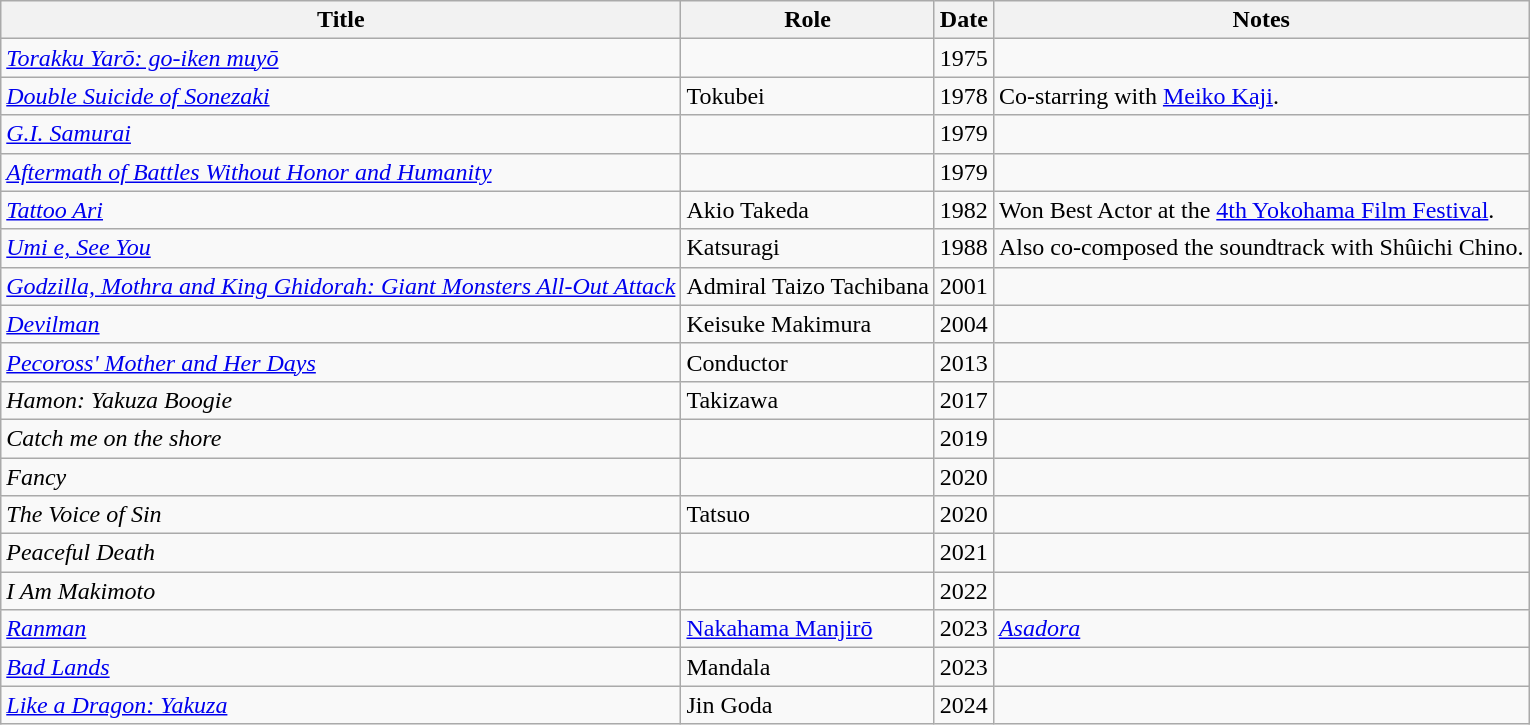<table class=wikitable>
<tr>
<th>Title</th>
<th>Role</th>
<th>Date</th>
<th>Notes</th>
</tr>
<tr>
<td><em><a href='#'>Torakku Yarō: go-iken muyō</a></em></td>
<td></td>
<td>1975</td>
<td></td>
</tr>
<tr>
<td><em><a href='#'>Double Suicide of Sonezaki</a></em></td>
<td>Tokubei</td>
<td>1978</td>
<td>Co-starring with <a href='#'>Meiko Kaji</a>.</td>
</tr>
<tr>
<td><em><a href='#'>G.I. Samurai</a></em></td>
<td></td>
<td>1979</td>
<td></td>
</tr>
<tr>
<td><em><a href='#'>Aftermath of Battles Without Honor and Humanity</a></em></td>
<td></td>
<td>1979</td>
<td></td>
</tr>
<tr>
<td><em><a href='#'>Tattoo Ari</a></em></td>
<td>Akio Takeda</td>
<td>1982</td>
<td>Won Best Actor at the <a href='#'>4th Yokohama Film Festival</a>.</td>
</tr>
<tr>
<td><em><a href='#'>Umi e, See You</a></em></td>
<td>Katsuragi</td>
<td>1988</td>
<td>Also co-composed the soundtrack with Shûichi Chino.</td>
</tr>
<tr>
<td><em><a href='#'>Godzilla, Mothra and King Ghidorah: Giant Monsters All-Out Attack</a></em></td>
<td>Admiral Taizo Tachibana</td>
<td>2001</td>
<td></td>
</tr>
<tr>
<td><em><a href='#'>Devilman</a></em></td>
<td>Keisuke Makimura</td>
<td>2004</td>
<td></td>
</tr>
<tr>
<td><em><a href='#'>Pecoross' Mother and Her Days</a></em></td>
<td>Conductor</td>
<td>2013</td>
<td></td>
</tr>
<tr>
<td><em>Hamon: Yakuza Boogie</em></td>
<td>Takizawa</td>
<td>2017</td>
<td></td>
</tr>
<tr>
<td><em>Catch me on the shore</em></td>
<td></td>
<td>2019</td>
<td></td>
</tr>
<tr>
<td><em>Fancy</em></td>
<td></td>
<td>2020</td>
<td></td>
</tr>
<tr>
<td><em>The Voice of Sin</em></td>
<td>Tatsuo</td>
<td>2020</td>
<td></td>
</tr>
<tr>
<td><em>Peaceful Death</em></td>
<td></td>
<td>2021</td>
<td></td>
</tr>
<tr>
<td><em>I Am Makimoto</em></td>
<td></td>
<td>2022</td>
<td></td>
</tr>
<tr>
<td><em><a href='#'>Ranman</a></em></td>
<td><a href='#'>Nakahama Manjirō</a></td>
<td>2023</td>
<td><em><a href='#'>Asadora</a></em></td>
</tr>
<tr>
<td><em><a href='#'>Bad Lands</a></em></td>
<td>Mandala</td>
<td>2023</td>
<td></td>
</tr>
<tr>
<td><em><a href='#'>Like a Dragon: Yakuza</a></em></td>
<td>Jin Goda</td>
<td>2024</td>
<td></td>
</tr>
</table>
